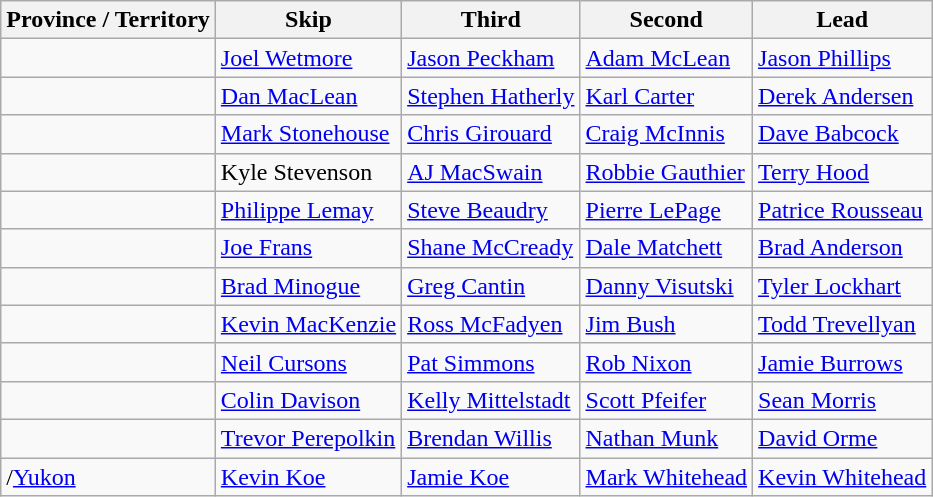<table class="wikitable">
<tr>
<th>Province / Territory</th>
<th>Skip</th>
<th>Third</th>
<th>Second</th>
<th>Lead</th>
</tr>
<tr>
<td></td>
<td><a href='#'>Joel Wetmore</a></td>
<td><a href='#'>Jason Peckham</a></td>
<td><a href='#'>Adam McLean</a></td>
<td><a href='#'>Jason Phillips</a></td>
</tr>
<tr>
<td></td>
<td><a href='#'>Dan MacLean</a></td>
<td><a href='#'>Stephen Hatherly</a></td>
<td><a href='#'>Karl Carter</a></td>
<td><a href='#'>Derek Andersen</a></td>
</tr>
<tr>
<td></td>
<td><a href='#'>Mark Stonehouse</a></td>
<td><a href='#'>Chris Girouard</a></td>
<td><a href='#'>Craig McInnis</a></td>
<td><a href='#'>Dave Babcock</a></td>
</tr>
<tr>
<td></td>
<td>Kyle Stevenson</td>
<td><a href='#'>AJ MacSwain</a></td>
<td><a href='#'>Robbie Gauthier</a></td>
<td><a href='#'>Terry Hood</a></td>
</tr>
<tr>
<td></td>
<td><a href='#'>Philippe Lemay</a></td>
<td><a href='#'>Steve Beaudry</a></td>
<td><a href='#'>Pierre LePage</a></td>
<td><a href='#'>Patrice Rousseau</a></td>
</tr>
<tr>
<td></td>
<td><a href='#'>Joe Frans</a></td>
<td><a href='#'>Shane McCready</a></td>
<td><a href='#'>Dale Matchett</a></td>
<td><a href='#'>Brad Anderson</a></td>
</tr>
<tr>
<td></td>
<td><a href='#'>Brad Minogue</a></td>
<td><a href='#'>Greg Cantin</a></td>
<td><a href='#'>Danny Visutski</a></td>
<td><a href='#'>Tyler Lockhart</a></td>
</tr>
<tr>
<td></td>
<td><a href='#'>Kevin MacKenzie</a></td>
<td><a href='#'>Ross McFadyen</a></td>
<td><a href='#'>Jim Bush</a></td>
<td><a href='#'>Todd Trevellyan</a></td>
</tr>
<tr>
<td></td>
<td><a href='#'>Neil Cursons</a></td>
<td><a href='#'>Pat Simmons</a></td>
<td><a href='#'>Rob Nixon</a></td>
<td><a href='#'>Jamie Burrows</a></td>
</tr>
<tr>
<td></td>
<td><a href='#'>Colin Davison</a></td>
<td><a href='#'>Kelly Mittelstadt</a></td>
<td><a href='#'>Scott Pfeifer</a></td>
<td><a href='#'>Sean Morris</a></td>
</tr>
<tr>
<td></td>
<td><a href='#'>Trevor Perepolkin</a></td>
<td><a href='#'>Brendan Willis</a></td>
<td><a href='#'>Nathan Munk</a></td>
<td><a href='#'>David Orme</a></td>
</tr>
<tr>
<td>/<a href='#'>Yukon</a></td>
<td><a href='#'>Kevin Koe</a></td>
<td><a href='#'>Jamie Koe</a></td>
<td><a href='#'>Mark Whitehead</a></td>
<td><a href='#'>Kevin Whitehead</a></td>
</tr>
</table>
